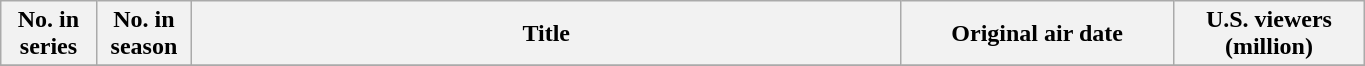<table class="wikitable plainrowheaders" style="width:72%;">
<tr>
<th scope="col" width=7%>No. in<br>series</th>
<th scope="col" width=7%>No. in<br>season</th>
<th>Title</th>
<th scope="col" width=20%>Original air date</th>
<th scope="col" width=14%>U.S. viewers<br>(million)</th>
</tr>
<tr>
</tr>
</table>
